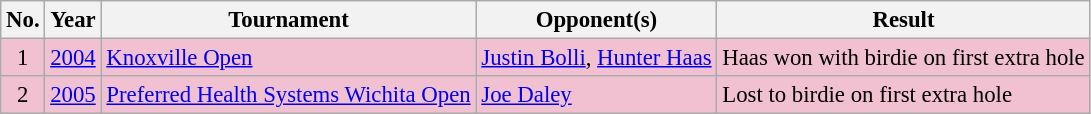<table class="wikitable" style="font-size:95%;">
<tr>
<th>No.</th>
<th>Year</th>
<th>Tournament</th>
<th>Opponent(s)</th>
<th>Result</th>
</tr>
<tr style="background:#F2C1D1;">
<td align=center>1</td>
<td><a href='#'>2004</a></td>
<td><a href='#'>Knoxville Open</a></td>
<td> <a href='#'>Justin Bolli</a>,  <a href='#'>Hunter Haas</a></td>
<td>Haas won with birdie on first extra hole</td>
</tr>
<tr style="background:#F2C1D1;">
<td align=center>2</td>
<td><a href='#'>2005</a></td>
<td><a href='#'>Preferred Health Systems Wichita Open</a></td>
<td> <a href='#'>Joe Daley</a></td>
<td>Lost to birdie on first extra hole</td>
</tr>
</table>
